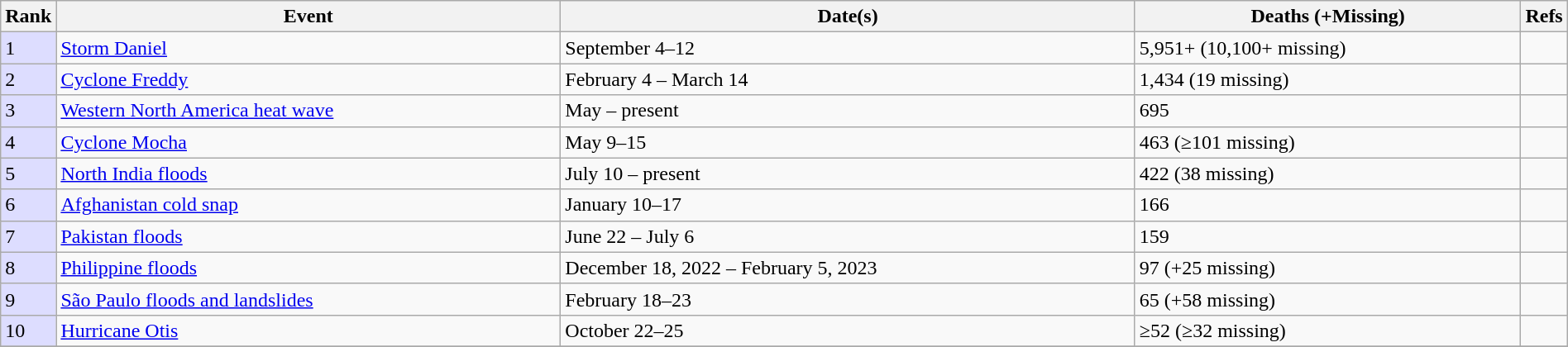<table class="wikitable sortable" style="width:100%;">
<tr>
<th scope="col" style="width:2%; text-align:center;">Rank</th>
<th scope="col" text-align:center;">Event</th>
<th scope="col" text-align:center;">Date(s)</th>
<th scope="col" text-align:center;">Deaths (+Missing)</th>
<th scope="col" style="width:2%; text-align:center;">Refs</th>
</tr>
<tr>
<td style="background:#DDDDFF">1</td>
<td><a href='#'>Storm Daniel</a></td>
<td>September 4–12</td>
<td>5,951+ (10,100+ missing)</td>
<td></td>
</tr>
<tr>
<td style="background:#DDDDFF">2</td>
<td><a href='#'>Cyclone Freddy</a></td>
<td>February 4 – March 14</td>
<td>1,434 (19 missing)</td>
<td></td>
</tr>
<tr>
<td style="background:#DDDDFF">3</td>
<td><a href='#'>Western North America heat wave</a></td>
<td>May – present</td>
<td>695</td>
<td></td>
</tr>
<tr>
<td style="background:#DDDDFF">4</td>
<td><a href='#'>Cyclone Mocha</a></td>
<td>May 9–15</td>
<td>463 (≥101 missing)</td>
<td></td>
</tr>
<tr>
<td style="background:#DDDDFF">5</td>
<td><a href='#'>North India floods</a></td>
<td>July 10 – present</td>
<td>422 (38 missing)</td>
<td></td>
</tr>
<tr>
<td style="background:#DDDDFF">6</td>
<td><a href='#'>Afghanistan cold snap</a></td>
<td>January 10–17</td>
<td>166</td>
<td></td>
</tr>
<tr>
<td style="background:#DDDDFF">7</td>
<td><a href='#'>Pakistan floods</a></td>
<td>June 22 – July 6</td>
<td>159</td>
<td></td>
</tr>
<tr>
<td style="background:#DDDDFF">8</td>
<td><a href='#'>Philippine floods</a></td>
<td>December 18, 2022 – February 5, 2023</td>
<td>97 (+25 missing)</td>
<td></td>
</tr>
<tr>
<td style="background:#DDDDFF">9</td>
<td><a href='#'>São Paulo floods and landslides</a></td>
<td>February 18–23</td>
<td>65 (+58 missing)</td>
<td></td>
</tr>
<tr>
<td style="background:#DDDDFF">10</td>
<td><a href='#'>Hurricane Otis</a></td>
<td>October 22–25</td>
<td>≥52 (≥32 missing)</td>
<td></td>
</tr>
<tr>
</tr>
</table>
